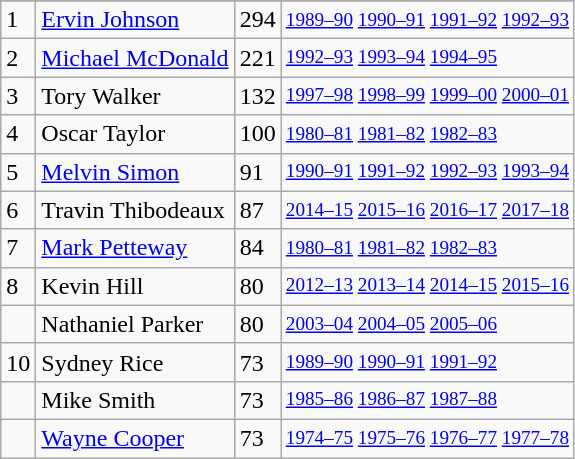<table class="wikitable">
<tr>
</tr>
<tr>
<td>1</td>
<td><a href='#'>Ervin Johnson</a></td>
<td>294</td>
<td style="font-size:80%;"><a href='#'>1989–90</a> <a href='#'>1990–91</a> <a href='#'>1991–92</a> <a href='#'>1992–93</a></td>
</tr>
<tr>
<td>2</td>
<td><a href='#'>Michael McDonald</a></td>
<td>221</td>
<td style="font-size:80%;"><a href='#'>1992–93</a> <a href='#'>1993–94</a> <a href='#'>1994–95</a></td>
</tr>
<tr>
<td>3</td>
<td>Tory Walker</td>
<td>132</td>
<td style="font-size:80%;"><a href='#'>1997–98</a> <a href='#'>1998–99</a> <a href='#'>1999–00</a> <a href='#'>2000–01</a></td>
</tr>
<tr>
<td>4</td>
<td>Oscar Taylor</td>
<td>100</td>
<td style="font-size:80%;"><a href='#'>1980–81</a> <a href='#'>1981–82</a> <a href='#'>1982–83</a></td>
</tr>
<tr>
<td>5</td>
<td><a href='#'>Melvin Simon</a></td>
<td>91</td>
<td style="font-size:80%;"><a href='#'>1990–91</a> <a href='#'>1991–92</a> <a href='#'>1992–93</a> <a href='#'>1993–94</a></td>
</tr>
<tr>
<td>6</td>
<td>Travin Thibodeaux</td>
<td>87</td>
<td style="font-size:80%;"><a href='#'>2014–15</a> <a href='#'>2015–16</a> <a href='#'>2016–17</a> <a href='#'>2017–18</a></td>
</tr>
<tr>
<td>7</td>
<td><a href='#'>Mark Petteway</a></td>
<td>84</td>
<td style="font-size:80%;"><a href='#'>1980–81</a> <a href='#'>1981–82</a> <a href='#'>1982–83</a></td>
</tr>
<tr>
<td>8</td>
<td>Kevin Hill</td>
<td>80</td>
<td style="font-size:80%;"><a href='#'>2012–13</a> <a href='#'>2013–14</a> <a href='#'>2014–15</a> <a href='#'>2015–16</a></td>
</tr>
<tr>
<td></td>
<td>Nathaniel Parker</td>
<td>80</td>
<td style="font-size:80%;"><a href='#'>2003–04</a> <a href='#'>2004–05</a> <a href='#'>2005–06</a></td>
</tr>
<tr>
<td>10</td>
<td>Sydney Rice</td>
<td>73</td>
<td style="font-size:80%;"><a href='#'>1989–90</a> <a href='#'>1990–91</a> <a href='#'>1991–92</a></td>
</tr>
<tr>
<td></td>
<td>Mike Smith</td>
<td>73</td>
<td style="font-size:80%;"><a href='#'>1985–86</a> <a href='#'>1986–87</a> <a href='#'>1987–88</a></td>
</tr>
<tr>
<td></td>
<td><a href='#'>Wayne Cooper</a></td>
<td>73</td>
<td style="font-size:80%;"><a href='#'>1974–75</a> <a href='#'>1975–76</a> <a href='#'>1976–77</a> <a href='#'>1977–78</a></td>
</tr>
</table>
